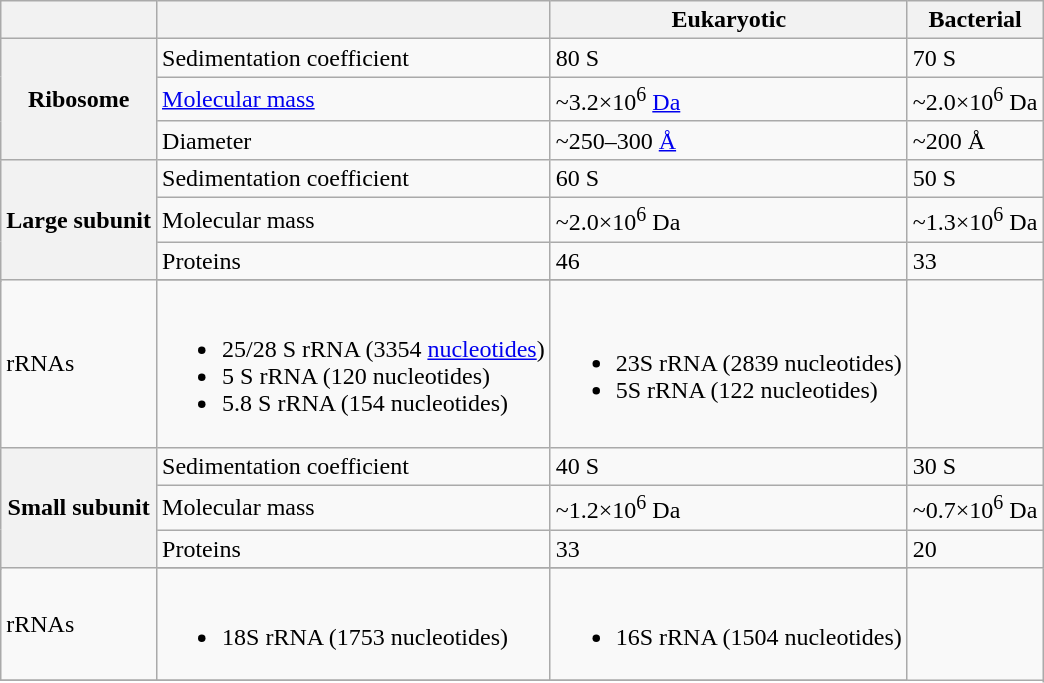<table class="wikitable" style="text-align:left">
<tr>
<th></th>
<th></th>
<th>Eukaryotic</th>
<th>Bacterial</th>
</tr>
<tr>
<th rowspan="3">Ribosome</th>
<td>Sedimentation coefficient</td>
<td>80 S</td>
<td>70 S</td>
</tr>
<tr>
<td><a href='#'>Molecular mass</a></td>
<td>~3.2×10<sup>6</sup> <a href='#'>Da</a></td>
<td>~2.0×10<sup>6</sup> Da</td>
</tr>
<tr>
<td>Diameter</td>
<td>~250–300 <a href='#'>Å</a></td>
<td>~200 Å</td>
</tr>
<tr>
<th rowspan="4">Large subunit</th>
<td>Sedimentation coefficient</td>
<td>60 S</td>
<td>50 S</td>
</tr>
<tr>
<td>Molecular mass</td>
<td>~2.0×10<sup>6</sup> Da</td>
<td>~1.3×10<sup>6</sup> Da</td>
</tr>
<tr>
<td>Proteins</td>
<td>46</td>
<td>33</td>
</tr>
<tr>
</tr>
<tr>
<td>rRNAs</td>
<td><br><ul><li>25/28 S rRNA (3354 <a href='#'>nucleotides</a>)</li><li>5 S rRNA (120 nucleotides)</li><li>5.8 S rRNA (154 nucleotides)</li></ul></td>
<td><br><ul><li>23S rRNA (2839 nucleotides)</li><li>5S rRNA (122 nucleotides)</li></ul></td>
</tr>
<tr>
<th rowspan="4">Small subunit</th>
<td>Sedimentation coefficient</td>
<td>40 S</td>
<td>30 S</td>
</tr>
<tr>
<td>Molecular mass</td>
<td>~1.2×10<sup>6</sup> Da</td>
<td>~0.7×10<sup>6</sup> Da</td>
</tr>
<tr>
<td>Proteins</td>
<td>33</td>
<td>20</td>
</tr>
<tr>
</tr>
<tr>
<td>rRNAs</td>
<td><br><ul><li>18S rRNA (1753 nucleotides)</li></ul></td>
<td><br><ul><li>16S rRNA (1504 nucleotides)</li></ul></td>
</tr>
<tr>
</tr>
</table>
